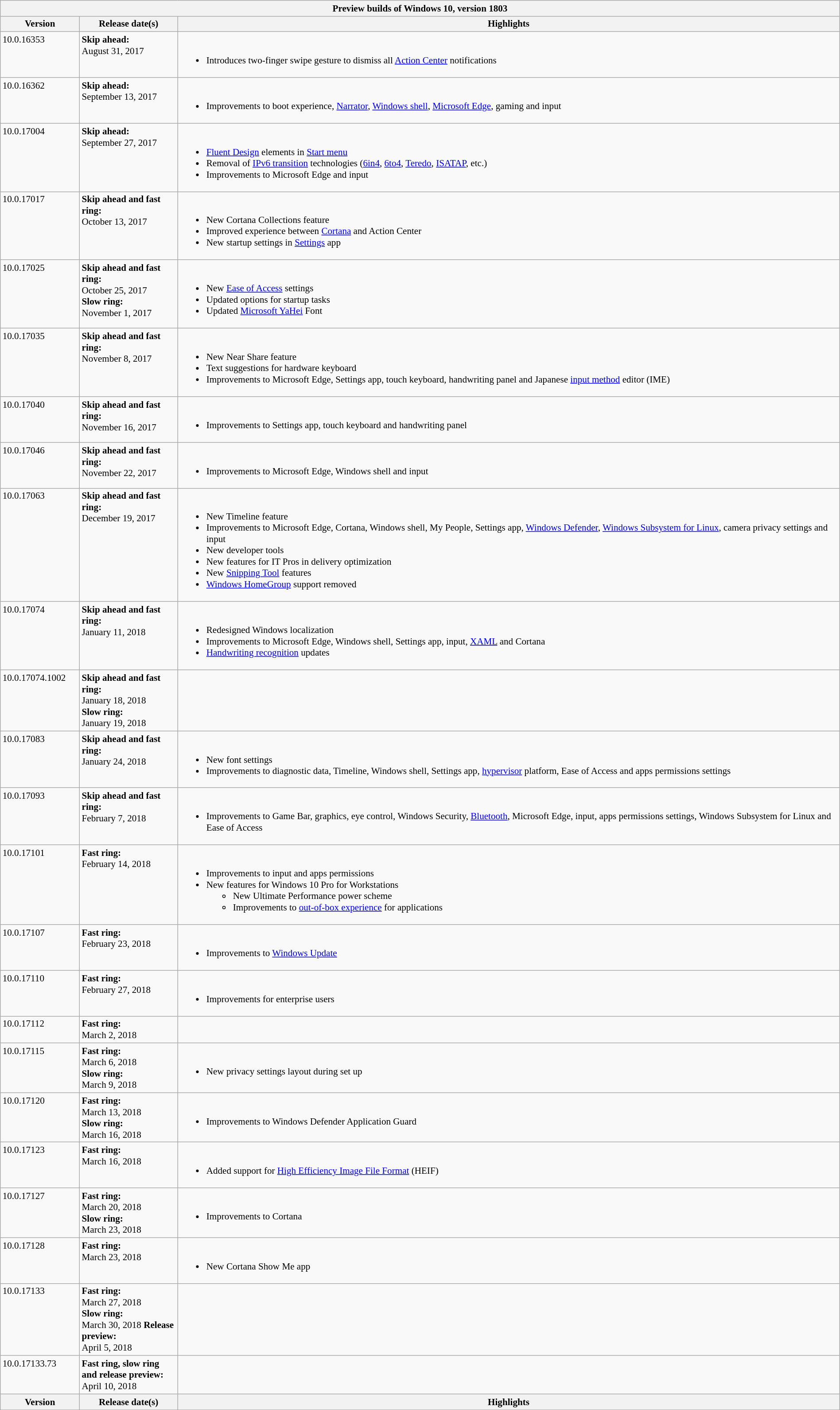<table class="wikitable mw-collapsible mw-collapsed" style=width:100%;font-size:88%>
<tr>
<th colspan=3 style=text-align:center>Preview builds of Windows 10, version 1803</th>
</tr>
<tr>
<th scope=col style=width:8em;text-align:center>Version</th>
<th scope=col style=width:10em;text-align:center>Release date(s)</th>
<th scope=col style=text-align:center>Highlights</th>
</tr>
<tr valign=top>
<td>10.0.16353<br></td>
<td><strong>Skip ahead:</strong><br>August 31, 2017</td>
<td><br><ul><li>Introduces two-finger swipe gesture to dismiss all <a href='#'>Action Center</a> notifications</li></ul></td>
</tr>
<tr valign=top>
<td>10.0.16362<br></td>
<td><strong>Skip ahead:</strong><br>September 13, 2017</td>
<td><br><ul><li>Improvements to boot experience, <a href='#'>Narrator</a>, <a href='#'>Windows shell</a>, <a href='#'>Microsoft Edge</a>, gaming and input</li></ul></td>
</tr>
<tr valign=top>
<td>10.0.17004<br></td>
<td><strong>Skip ahead:</strong><br>September 27, 2017</td>
<td><br><ul><li><a href='#'>Fluent Design</a> elements in <a href='#'>Start menu</a></li><li>Removal of <a href='#'>IPv6 transition</a> technologies (<a href='#'>6in4</a>, <a href='#'>6to4</a>, <a href='#'>Teredo</a>, <a href='#'>ISATAP</a>, etc.)</li><li>Improvements to Microsoft Edge and input</li></ul></td>
</tr>
<tr valign=top>
<td>10.0.17017<br></td>
<td><strong>Skip ahead and fast ring:</strong><br>October 13, 2017</td>
<td><br><ul><li>New Cortana Collections feature</li><li>Improved experience between <a href='#'>Cortana</a> and Action Center</li><li>New startup settings in <a href='#'>Settings</a> app</li></ul></td>
</tr>
<tr valign=top>
<td>10.0.17025<br></td>
<td><strong>Skip ahead and fast ring:</strong><br>October 25, 2017<br><strong>Slow ring:</strong><br>November 1, 2017</td>
<td><br><ul><li>New <a href='#'>Ease of Access</a> settings</li><li>Updated options for startup tasks</li><li>Updated <a href='#'>Microsoft YaHei</a> Font</li></ul></td>
</tr>
<tr valign=top>
<td>10.0.17035<br></td>
<td><strong>Skip ahead and fast ring:</strong><br>November 8, 2017</td>
<td><br><ul><li>New Near Share feature</li><li>Text suggestions for hardware keyboard</li><li>Improvements to Microsoft Edge, Settings app, touch keyboard, handwriting panel and Japanese <a href='#'>input method</a> editor (IME)</li></ul></td>
</tr>
<tr valign=top>
<td>10.0.17040<br></td>
<td><strong>Skip ahead and fast ring:</strong><br>November 16, 2017</td>
<td><br><ul><li>Improvements to Settings app, touch keyboard and handwriting panel</li></ul></td>
</tr>
<tr valign=top>
<td>10.0.17046<br></td>
<td><strong>Skip ahead and fast ring:</strong><br>November 22, 2017</td>
<td><br><ul><li>Improvements to Microsoft Edge, Windows shell and input</li></ul></td>
</tr>
<tr valign=top>
<td>10.0.17063<br></td>
<td><strong>Skip ahead and fast ring:</strong><br>December 19, 2017</td>
<td><br><ul><li>New Timeline feature</li><li>Improvements to Microsoft Edge, Cortana, Windows shell, My People, Settings app, <a href='#'>Windows Defender</a>, <a href='#'>Windows Subsystem for Linux</a>, camera privacy settings and input</li><li>New developer tools</li><li>New features for IT Pros in delivery optimization</li><li>New <a href='#'>Snipping Tool</a> features</li><li><a href='#'>Windows HomeGroup</a> support removed</li></ul></td>
</tr>
<tr valign=top>
<td>10.0.17074<br></td>
<td><strong>Skip ahead and fast ring:</strong><br>January 11, 2018</td>
<td><br><ul><li>Redesigned Windows localization</li><li>Improvements to Microsoft Edge, Windows shell, Settings app, input, <a href='#'>XAML</a> and Cortana</li><li><a href='#'>Handwriting recognition</a> updates</li></ul></td>
</tr>
<tr valign=top>
<td>10.0.17074.1002<br></td>
<td><strong>Skip ahead and fast ring:</strong><br>January 18, 2018<br><strong>Slow ring:</strong><br>January 19, 2018</td>
<td></td>
</tr>
<tr valign=top>
<td>10.0.17083<br></td>
<td><strong>Skip ahead and fast ring:</strong><br>January 24, 2018</td>
<td><br><ul><li>New font settings</li><li>Improvements to diagnostic data, Timeline, Windows shell, Settings app, <a href='#'>hypervisor</a> platform, Ease of Access and apps permissions settings</li></ul></td>
</tr>
<tr valign=top>
<td>10.0.17093<br></td>
<td><strong>Skip ahead and fast ring:</strong><br>February 7, 2018</td>
<td><br><ul><li>Improvements to Game Bar, graphics, eye control, Windows Security, <a href='#'>Bluetooth</a>, Microsoft Edge, input, apps permissions settings, Windows Subsystem for Linux and Ease of Access</li></ul></td>
</tr>
<tr valign=top>
<td>10.0.17101<br></td>
<td><strong>Fast ring:</strong><br>February 14, 2018</td>
<td><br><ul><li>Improvements to input and apps permissions</li><li>New features for Windows 10 Pro for Workstations<ul><li>New Ultimate Performance power scheme</li><li>Improvements to <a href='#'>out-of-box experience</a> for applications</li></ul></li></ul></td>
</tr>
<tr valign=top>
<td>10.0.17107<br></td>
<td><strong>Fast ring:</strong><br>February 23, 2018</td>
<td><br><ul><li>Improvements to <a href='#'>Windows Update</a></li></ul></td>
</tr>
<tr valign=top>
<td>10.0.17110<br></td>
<td><strong>Fast ring:</strong><br>February 27, 2018</td>
<td><br><ul><li>Improvements for enterprise users</li></ul></td>
</tr>
<tr valign=top>
<td>10.0.17112<br></td>
<td><strong>Fast ring:</strong><br>March 2, 2018</td>
<td></td>
</tr>
<tr valign=top>
<td>10.0.17115<br></td>
<td><strong>Fast ring:</strong><br>March 6, 2018<br><strong>Slow ring:</strong><br>March 9, 2018</td>
<td><br><ul><li>New privacy settings layout during set up</li></ul></td>
</tr>
<tr valign=top>
<td>10.0.17120<br></td>
<td><strong>Fast ring:</strong><br>March 13, 2018<br><strong>Slow ring:</strong><br>March 16, 2018</td>
<td><br><ul><li>Improvements to Windows Defender Application Guard</li></ul></td>
</tr>
<tr valign=top>
<td>10.0.17123<br></td>
<td><strong>Fast ring:</strong><br>March 16, 2018</td>
<td><br><ul><li>Added support for <a href='#'>High Efficiency Image File Format</a> (HEIF)</li></ul></td>
</tr>
<tr valign=top>
<td>10.0.17127<br></td>
<td><strong>Fast ring:</strong><br>March 20, 2018<br><strong>Slow ring:</strong><br>March 23, 2018</td>
<td><br><ul><li>Improvements to Cortana</li></ul></td>
</tr>
<tr valign=top>
<td>10.0.17128<br></td>
<td><strong>Fast ring:</strong><br>March 23, 2018</td>
<td><br><ul><li>New Cortana Show Me app</li></ul></td>
</tr>
<tr valign=top>
<td>10.0.17133<br></td>
<td><strong>Fast ring:</strong><br>March 27, 2018<br><strong>Slow ring:</strong><br>March 30, 2018
<strong>Release preview:</strong><br>April 5, 2018</td>
<td></td>
</tr>
<tr valign=top>
<td>10.0.17133.73<br></td>
<td><strong>Fast ring, slow ring and release preview:</strong><br>April 10, 2018</td>
<td></td>
</tr>
<tr>
<th>Version</th>
<th>Release date(s)</th>
<th>Highlights</th>
</tr>
</table>
